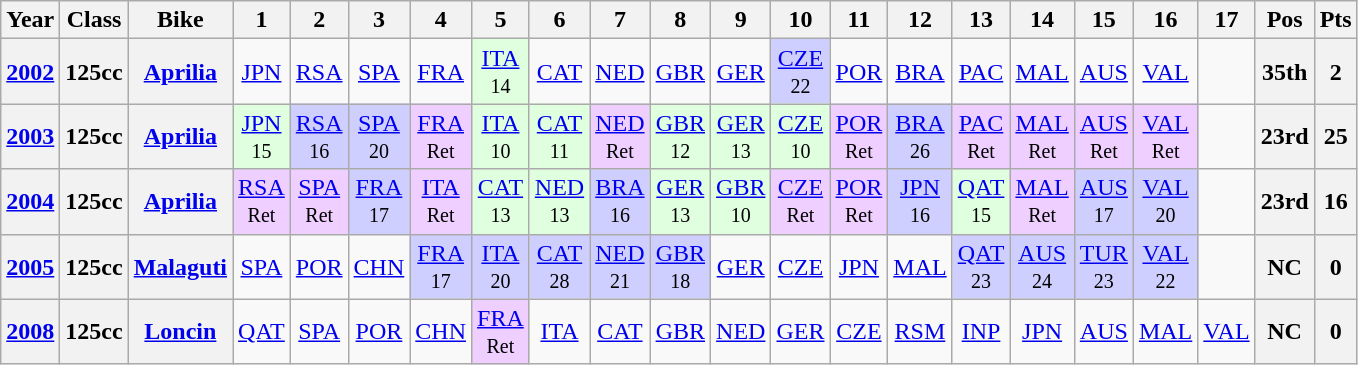<table class="wikitable" style="text-align:center">
<tr>
<th>Year</th>
<th>Class</th>
<th>Bike</th>
<th>1</th>
<th>2</th>
<th>3</th>
<th>4</th>
<th>5</th>
<th>6</th>
<th>7</th>
<th>8</th>
<th>9</th>
<th>10</th>
<th>11</th>
<th>12</th>
<th>13</th>
<th>14</th>
<th>15</th>
<th>16</th>
<th>17</th>
<th>Pos</th>
<th>Pts</th>
</tr>
<tr>
<th align="left"><a href='#'>2002</a></th>
<th align="left">125cc</th>
<th align="left"><a href='#'>Aprilia</a></th>
<td><a href='#'>JPN</a></td>
<td><a href='#'>RSA</a></td>
<td><a href='#'>SPA</a></td>
<td><a href='#'>FRA</a></td>
<td style="background:#DFFFDF;"><a href='#'>ITA</a><br><small>14</small></td>
<td><a href='#'>CAT</a></td>
<td><a href='#'>NED</a></td>
<td><a href='#'>GBR</a></td>
<td><a href='#'>GER</a></td>
<td style="background:#CFCFFF;"><a href='#'>CZE</a><br><small>22</small></td>
<td><a href='#'>POR</a></td>
<td><a href='#'>BRA</a></td>
<td><a href='#'>PAC</a></td>
<td><a href='#'>MAL</a></td>
<td><a href='#'>AUS</a></td>
<td><a href='#'>VAL</a></td>
<td></td>
<th>35th</th>
<th>2</th>
</tr>
<tr>
<th align="left"><a href='#'>2003</a></th>
<th align="left">125cc</th>
<th align="left"><a href='#'>Aprilia</a></th>
<td style="background:#DFFFDF;"><a href='#'>JPN</a><br><small>15</small></td>
<td style="background:#CFCFFF;"><a href='#'>RSA</a><br><small>16</small></td>
<td style="background:#CFCFFF;"><a href='#'>SPA</a><br><small>20</small></td>
<td style="background:#EFCFFF;"><a href='#'>FRA</a><br><small>Ret</small></td>
<td style="background:#DFFFDF;"><a href='#'>ITA</a><br><small>10</small></td>
<td style="background:#DFFFDF;"><a href='#'>CAT</a><br><small>11</small></td>
<td style="background:#EFCFFF;"><a href='#'>NED</a><br><small>Ret</small></td>
<td style="background:#DFFFDF;"><a href='#'>GBR</a><br><small>12</small></td>
<td style="background:#DFFFDF;"><a href='#'>GER</a><br><small>13</small></td>
<td style="background:#DFFFDF;"><a href='#'>CZE</a><br><small>10</small></td>
<td style="background:#EFCFFF;"><a href='#'>POR</a><br><small>Ret</small></td>
<td style="background:#CFCFFF;"><a href='#'>BRA</a><br><small>26</small></td>
<td style="background:#EFCFFF;"><a href='#'>PAC</a><br><small>Ret</small></td>
<td style="background:#EFCFFF;"><a href='#'>MAL</a><br><small>Ret</small></td>
<td style="background:#EFCFFF;"><a href='#'>AUS</a><br><small>Ret</small></td>
<td style="background:#EFCFFF;"><a href='#'>VAL</a><br><small>Ret</small></td>
<td></td>
<th>23rd</th>
<th>25</th>
</tr>
<tr>
<th align="left"><a href='#'>2004</a></th>
<th align="left">125cc</th>
<th align="left"><a href='#'>Aprilia</a></th>
<td style="background:#EFCFFF;"><a href='#'>RSA</a><br><small>Ret</small></td>
<td style="background:#EFCFFF;"><a href='#'>SPA</a><br><small>Ret</small></td>
<td style="background:#CFCFFF;"><a href='#'>FRA</a><br><small>17</small></td>
<td style="background:#EFCFFF;"><a href='#'>ITA</a><br><small>Ret</small></td>
<td style="background:#DFFFDF;"><a href='#'>CAT</a><br><small>13</small></td>
<td style="background:#DFFFDF;"><a href='#'>NED</a><br><small>13</small></td>
<td style="background:#CFCFFF;"><a href='#'>BRA</a><br><small>16</small></td>
<td style="background:#DFFFDF;"><a href='#'>GER</a><br><small>13</small></td>
<td style="background:#DFFFDF;"><a href='#'>GBR</a><br><small>10</small></td>
<td style="background:#EFCFFF;"><a href='#'>CZE</a><br><small>Ret</small></td>
<td style="background:#EFCFFF;"><a href='#'>POR</a><br><small>Ret</small></td>
<td style="background:#CFCFFF;"><a href='#'>JPN</a><br><small>16</small></td>
<td style="background:#DFFFDF;"><a href='#'>QAT</a><br><small>15</small></td>
<td style="background:#EFCFFF;"><a href='#'>MAL</a><br><small>Ret</small></td>
<td style="background:#CFCFFF;"><a href='#'>AUS</a><br><small>17</small></td>
<td style="background:#CFCFFF;"><a href='#'>VAL</a><br><small>20</small></td>
<td></td>
<th>23rd</th>
<th>16</th>
</tr>
<tr>
<th align="left"><a href='#'>2005</a></th>
<th align="left">125cc</th>
<th align="left"><a href='#'>Malaguti</a></th>
<td><a href='#'>SPA</a></td>
<td><a href='#'>POR</a></td>
<td><a href='#'>CHN</a></td>
<td style="background:#CFCFFF;"><a href='#'>FRA</a><br><small>17</small></td>
<td style="background:#CFCFFF;"><a href='#'>ITA</a><br><small>20</small></td>
<td style="background:#CFCFFF;"><a href='#'>CAT</a><br><small>28</small></td>
<td style="background:#CFCFFF;"><a href='#'>NED</a><br><small>21</small></td>
<td style="background:#CFCFFF;"><a href='#'>GBR</a><br><small>18</small></td>
<td><a href='#'>GER</a></td>
<td><a href='#'>CZE</a></td>
<td><a href='#'>JPN</a></td>
<td><a href='#'>MAL</a></td>
<td style="background:#CFCFFF;"><a href='#'>QAT</a><br><small>23</small></td>
<td style="background:#CFCFFF;"><a href='#'>AUS</a><br><small>24</small></td>
<td style="background:#CFCFFF;"><a href='#'>TUR</a><br><small>23</small></td>
<td style="background:#CFCFFF;"><a href='#'>VAL</a><br><small>22</small></td>
<td></td>
<th>NC</th>
<th>0</th>
</tr>
<tr>
<th align="left"><a href='#'>2008</a></th>
<th align="left">125cc</th>
<th align="left"><a href='#'>Loncin</a></th>
<td><a href='#'>QAT</a></td>
<td><a href='#'>SPA</a></td>
<td><a href='#'>POR</a></td>
<td><a href='#'>CHN</a></td>
<td style="background:#EFCFFF;"><a href='#'>FRA</a><br><small>Ret</small></td>
<td><a href='#'>ITA</a></td>
<td><a href='#'>CAT</a></td>
<td><a href='#'>GBR</a></td>
<td><a href='#'>NED</a></td>
<td><a href='#'>GER</a></td>
<td><a href='#'>CZE</a></td>
<td><a href='#'>RSM</a></td>
<td><a href='#'>INP</a></td>
<td><a href='#'>JPN</a></td>
<td><a href='#'>AUS</a></td>
<td><a href='#'>MAL</a></td>
<td><a href='#'>VAL</a></td>
<th>NC</th>
<th>0</th>
</tr>
</table>
